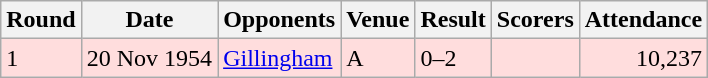<table class="wikitable">
<tr>
<th>Round</th>
<th>Date</th>
<th>Opponents</th>
<th>Venue</th>
<th>Result</th>
<th>Scorers</th>
<th>Attendance</th>
</tr>
<tr bgcolor="#ffdddd">
<td>1</td>
<td>20 Nov 1954</td>
<td><a href='#'>Gillingham</a></td>
<td>A</td>
<td>0–2</td>
<td></td>
<td align="right">10,237</td>
</tr>
</table>
